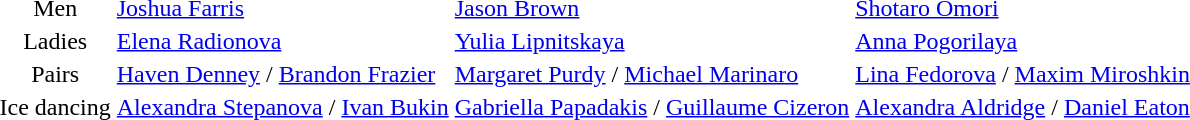<table>
<tr>
<td style="text-align: center;">Men</td>
<td> <a href='#'>Joshua Farris</a></td>
<td> <a href='#'>Jason Brown</a></td>
<td> <a href='#'>Shotaro Omori</a></td>
</tr>
<tr>
<td style="text-align: center;">Ladies</td>
<td> <a href='#'>Elena Radionova</a></td>
<td> <a href='#'>Yulia Lipnitskaya</a></td>
<td> <a href='#'>Anna Pogorilaya</a></td>
</tr>
<tr>
<td style="text-align: center;">Pairs</td>
<td> <a href='#'>Haven Denney</a> / <a href='#'>Brandon Frazier</a></td>
<td> <a href='#'>Margaret Purdy</a> / <a href='#'>Michael Marinaro</a></td>
<td> <a href='#'>Lina Fedorova</a> / <a href='#'>Maxim Miroshkin</a></td>
</tr>
<tr>
<td style="text-align: center;">Ice dancing</td>
<td> <a href='#'>Alexandra Stepanova</a> / <a href='#'>Ivan Bukin</a></td>
<td> <a href='#'>Gabriella Papadakis</a> / <a href='#'>Guillaume Cizeron</a></td>
<td> <a href='#'>Alexandra Aldridge</a> / <a href='#'>Daniel Eaton</a></td>
</tr>
</table>
